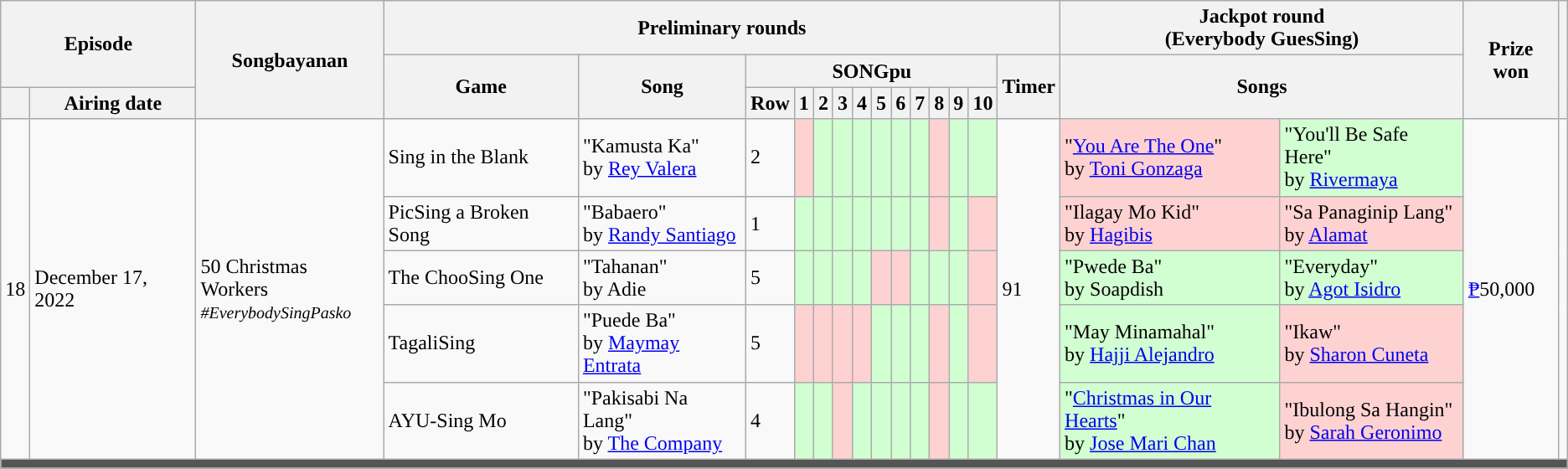<table class="wikitable plainrowheaders mw-collapsible ">
<tr>
<th colspan="2" rowspan="2">Episode</th>
<th rowspan="3">Songbayanan</th>
<th colspan="14">Preliminary rounds</th>
<th colspan="2">Jackpot round<br>(Everybody GuesSing)</th>
<th rowspan="3">Prize won</th>
<th rowspan="3"></th>
</tr>
<tr>
<th rowspan="2">Game</th>
<th rowspan="2">Song</th>
<th colspan="11">SONGpu</th>
<th rowspan="2">Timer</th>
<th colspan="2" rowspan="2">Songs</th>
</tr>
<tr>
<th></th>
<th>Airing date</th>
<th>Row</th>
<th>1</th>
<th>2</th>
<th>3</th>
<th>4</th>
<th>5</th>
<th>6</th>
<th>7</th>
<th>8</th>
<th>9</th>
<th>10</th>
</tr>
<tr>
<td rowspan="5">18</td>
<td rowspan="5">December 17, 2022</td>
<td rowspan="5">50 Christmas Workers<br><small><em>#EverybodySingPasko</em></small></td>
<td>Sing in the Blank</td>
<td>"Kamusta Ka"<br>by <a href='#'>Rey Valera</a></td>
<td>2</td>
<td style="background:#FFD2D2"></td>
<td style="background:#D2FFD2"></td>
<td style="background:#D2FFD2"></td>
<td style="background:#D2FFD2"></td>
<td style="background:#D2FFD2"></td>
<td style="background:#D2FFD2"></td>
<td style="background:#D2FFD2"></td>
<td style="background:#FFD2D2"></td>
<td style="background:#D2FFD2"></td>
<td style="background:#D2FFD2"></td>
<td rowspan="5">91 </td>
<td style="background:#FFD2D2">"<a href='#'>You Are The One</a>"<br>by <a href='#'>Toni Gonzaga</a></td>
<td style="background:#D2FFD2">"You'll Be Safe Here"<br>by <a href='#'>Rivermaya</a></td>
<td rowspan="5"><a href='#'>₱</a>50,000</td>
<td rowspan="5"></td>
</tr>
<tr>
<td>PicSing a Broken Song</td>
<td>"Babaero"<br>by <a href='#'>Randy Santiago</a></td>
<td>1</td>
<td style="background:#D2FFD2"></td>
<td style="background:#D2FFD2"></td>
<td style="background:#D2FFD2"></td>
<td style="background:#D2FFD2"></td>
<td style="background:#D2FFD2"></td>
<td style="background:#D2FFD2"></td>
<td style="background:#D2FFD2"></td>
<td style="background:#FFD2D2"></td>
<td style="background:#D2FFD2"></td>
<td style="background:#FFD2D2"></td>
<td style="background:#FFD2D2">"Ilagay Mo Kid"<br>by <a href='#'>Hagibis</a></td>
<td style="background:#FFD2D2">"Sa Panaginip Lang"<br>by <a href='#'>Alamat</a></td>
</tr>
<tr>
<td>The ChooSing One</td>
<td>"Tahanan"<br>by Adie</td>
<td>5</td>
<td style="background:#D2FFD2"></td>
<td style="background:#D2FFD2"></td>
<td style="background:#D2FFD2"></td>
<td style="background:#D2FFD2"></td>
<td style="background:#FFD2D2"></td>
<td style="background:#FFD2D2"></td>
<td style="background:#D2FFD2"></td>
<td style="background:#D2FFD2"></td>
<td style="background:#D2FFD2"></td>
<td style="background:#FFD2D2"></td>
<td style="background:#D2FFD2">"Pwede Ba"<br>by Soapdish</td>
<td style="background:#D2FFD2">"Everyday"<br>by <a href='#'>Agot Isidro</a></td>
</tr>
<tr>
<td>TagaliSing</td>
<td>"Puede Ba"<br>by <a href='#'>Maymay Entrata</a></td>
<td>5</td>
<td style="background:#FFD2D2"></td>
<td style="background:#FFD2D2"></td>
<td style="background:#FFD2D2"></td>
<td style="background:#FFD2D2"></td>
<td style="background:#D2FFD2"></td>
<td style="background:#D2FFD2"></td>
<td style="background:#D2FFD2"></td>
<td style="background:#FFD2D2"></td>
<td style="background:#D2FFD2"></td>
<td style="background:#FFD2D2"></td>
<td style="background:#D2FFD2">"May Minamahal"<br>by <a href='#'>Hajji Alejandro</a></td>
<td style="background:#FFD2D2">"Ikaw"<br>by <a href='#'>Sharon Cuneta</a></td>
</tr>
<tr>
<td>AYU-Sing Mo</td>
<td>"Pakisabi Na Lang"<br>by <a href='#'>The Company</a></td>
<td>4</td>
<td style="background:#D2FFD2"></td>
<td style="background:#D2FFD2"></td>
<td style="background:#FFD2D2"></td>
<td style="background:#D2FFD2"></td>
<td style="background:#D2FFD2"></td>
<td style="background:#D2FFD2"></td>
<td style="background:#D2FFD2"></td>
<td style="background:#FFD2D2"></td>
<td style="background:#D2FFD2"></td>
<td style="background:#D2FFD2"></td>
<td style="background:#D2FFD2">"<a href='#'>Christmas in Our Hearts</a>"<br>by <a href='#'>Jose Mari Chan</a></td>
<td style="background:#FFD2D2">"Ibulong Sa Hangin"<br>by <a href='#'>Sarah Geronimo</a></td>
</tr>
<tr>
<th colspan="21" style="background:#555;"></th>
</tr>
<tr>
</tr>
</table>
